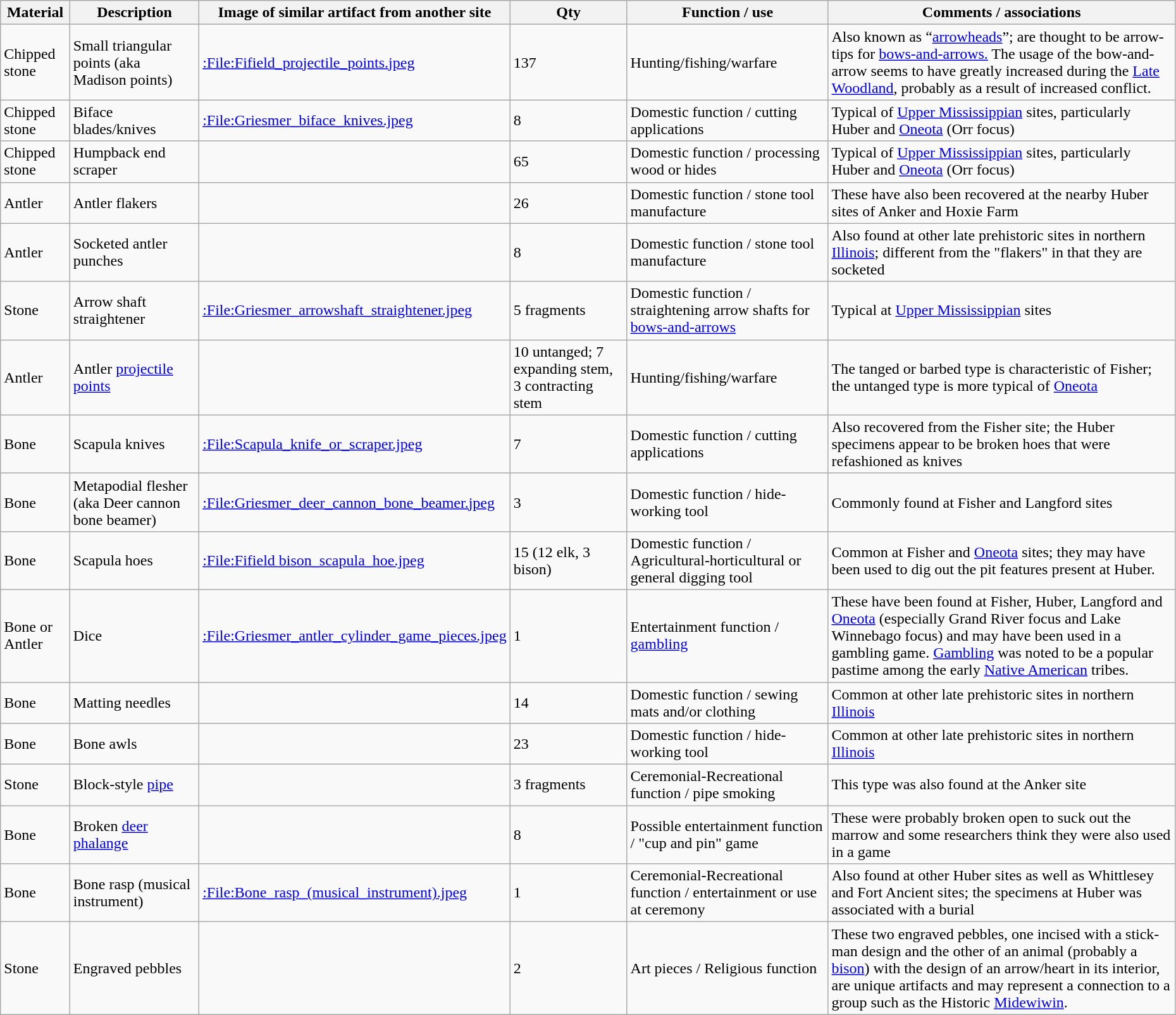<table class="wikitable sortable" style="width:98%">
<tr>
<th>Material</th>
<th>Description</th>
<th>Image of similar artifact from another site</th>
<th>Qty</th>
<th>Function / use</th>
<th>Comments / associations</th>
</tr>
<tr>
<td>Chipped stone</td>
<td>Small triangular points (aka Madison points)</td>
<td><a href='#'>:File:Fifield_projectile_points.jpeg</a></td>
<td>137</td>
<td>Hunting/fishing/warfare</td>
<td>Also known as “<a href='#'>arrowheads</a>”; are thought to be arrow-tips for <a href='#'>bows-and-arrows.</a>  The usage of the bow-and-arrow seems to have greatly increased during the <a href='#'>Late Woodland</a>, probably as a result of increased conflict.</td>
</tr>
<tr>
<td>Chipped stone</td>
<td>Biface blades/knives</td>
<td><a href='#'>:File:Griesmer_biface_knives.jpeg</a></td>
<td>8</td>
<td>Domestic function / cutting applications</td>
<td>Typical of <a href='#'>Upper Mississippian</a> sites, particularly Huber and <a href='#'>Oneota</a> (Orr focus)</td>
</tr>
<tr>
<td>Chipped stone</td>
<td>Humpback end scraper</td>
<td></td>
<td>65</td>
<td>Domestic function / processing wood or hides</td>
<td>Typical of <a href='#'>Upper Mississippian</a> sites, particularly Huber and <a href='#'>Oneota</a> (Orr focus)</td>
</tr>
<tr>
<td>Antler</td>
<td>Antler flakers</td>
<td></td>
<td>26</td>
<td>Domestic function / stone tool manufacture</td>
<td>These have also been recovered at the nearby Huber sites of Anker and Hoxie Farm</td>
</tr>
<tr>
<td>Antler</td>
<td>Socketed antler punches</td>
<td></td>
<td>8</td>
<td>Domestic function / stone tool manufacture</td>
<td>Also found at other late prehistoric sites in northern <a href='#'>Illinois</a>; different from the "flakers" in that they are socketed</td>
</tr>
<tr>
<td>Stone</td>
<td>Arrow shaft straightener</td>
<td><a href='#'>:File:Griesmer_arrowshaft_straightener.jpeg</a></td>
<td>5 fragments</td>
<td>Domestic function / straightening arrow shafts for <a href='#'>bows-and-arrows</a></td>
<td>Typical at <a href='#'>Upper Mississippian</a> sites</td>
</tr>
<tr>
<td>Antler</td>
<td>Antler <a href='#'>projectile points</a></td>
<td></td>
<td>10 untanged; 7 expanding stem, 3 contracting stem</td>
<td>Hunting/fishing/warfare</td>
<td>The tanged or barbed type is characteristic of Fisher; the untanged type is more typical of <a href='#'>Oneota</a></td>
</tr>
<tr>
<td>Bone</td>
<td>Scapula knives</td>
<td><a href='#'>:File:Scapula_knife_or_scraper.jpeg</a></td>
<td>7</td>
<td>Domestic function / cutting applications</td>
<td>Also recovered from the Fisher site; the Huber specimens appear to be broken hoes that were refashioned as knives</td>
</tr>
<tr>
<td>Bone</td>
<td>Metapodial flesher (aka Deer cannon bone beamer)</td>
<td><a href='#'>:File:Griesmer_deer_cannon_bone_beamer.jpeg</a></td>
<td>3</td>
<td>Domestic function / hide-working tool</td>
<td>Commonly found at Fisher and Langford sites</td>
</tr>
<tr>
<td>Bone</td>
<td>Scapula hoes</td>
<td><a href='#'>:File:Fifield bison_scapula_hoe.jpeg</a></td>
<td>15 (12 elk, 3 bison)</td>
<td>Domestic function / Agricultural-horticultural or general digging tool</td>
<td>Common at Fisher and <a href='#'>Oneota</a> sites; they may have been used to dig out the pit features present at Huber.</td>
</tr>
<tr>
<td>Bone or Antler</td>
<td>Dice</td>
<td><a href='#'>:File:Griesmer_antler_cylinder_game_pieces.jpeg</a></td>
<td>1</td>
<td>Entertainment function / <a href='#'>gambling</a></td>
<td>These have been found at Fisher, Huber, Langford and <a href='#'>Oneota</a> (especially Grand River focus and Lake Winnebago focus) and may have been used in a gambling game. <a href='#'>Gambling</a> was noted to be a popular pastime among the early <a href='#'>Native American</a> tribes.</td>
</tr>
<tr>
<td>Bone</td>
<td>Matting needles</td>
<td></td>
<td>14</td>
<td>Domestic function / sewing mats and/or clothing</td>
<td>Common at other late prehistoric sites in northern <a href='#'>Illinois</a></td>
</tr>
<tr>
<td>Bone</td>
<td>Bone awls</td>
<td></td>
<td>23</td>
<td>Domestic function / hide-working tool</td>
<td>Common at other late prehistoric sites in northern <a href='#'>Illinois</a></td>
</tr>
<tr>
<td>Stone</td>
<td>Block-style <a href='#'>pipe</a></td>
<td></td>
<td>3 fragments</td>
<td>Ceremonial-Recreational function / pipe smoking</td>
<td>This type was also found at the Anker site</td>
</tr>
<tr>
<td>Bone</td>
<td>Broken <a href='#'>deer</a> <a href='#'>phalange</a></td>
<td></td>
<td>8</td>
<td>Possible entertainment function / "cup and pin" game</td>
<td>These were probably broken open to suck out the marrow and some researchers think they were also used in a game</td>
</tr>
<tr>
<td>Bone</td>
<td>Bone rasp (musical instrument)</td>
<td><a href='#'>:File:Bone_rasp_(musical_instrument).jpeg</a></td>
<td>1</td>
<td>Ceremonial-Recreational function / entertainment or use at ceremony</td>
<td>Also found at other Huber sites as well as Whittlesey and Fort Ancient sites; the specimens at Huber was associated with a burial</td>
</tr>
<tr>
<td>Stone</td>
<td>Engraved pebbles</td>
<td></td>
<td>2</td>
<td>Art pieces / Religious function</td>
<td>These two engraved pebbles, one incised with a stick-man design and the other of an animal (probably a <a href='#'>bison</a>) with the design of an arrow/heart in its interior, are unique artifacts and may represent a connection to a group such as the Historic <a href='#'>Midewiwin</a>.</td>
</tr>
</table>
